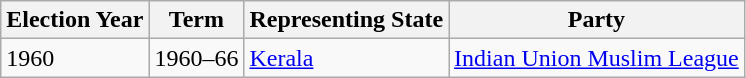<table class="wikitable">
<tr>
<th>Election Year</th>
<th>Term</th>
<th>Representing State</th>
<th>Party</th>
</tr>
<tr>
<td>1960</td>
<td>1960–66</td>
<td><a href='#'>Kerala</a></td>
<td><a href='#'>Indian Union Muslim League</a></td>
</tr>
</table>
